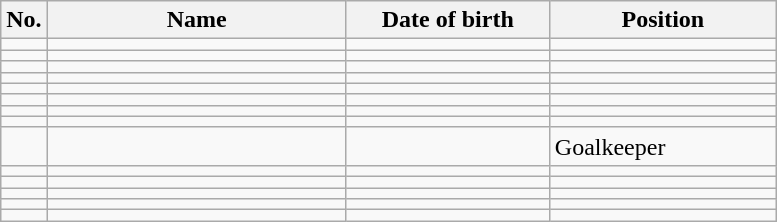<table class="wikitable sortable" style=font-size:100%; text-align:center;>
<tr>
<th>No.</th>
<th style=width:12em>Name</th>
<th style=width:8em>Date of birth</th>
<th style=width:9em>Position</th>
</tr>
<tr>
<td></td>
<td align=left></td>
<td align=right></td>
<td></td>
</tr>
<tr>
<td></td>
<td align=left></td>
<td align=right></td>
<td></td>
</tr>
<tr>
<td></td>
<td align=left></td>
<td align=right></td>
<td></td>
</tr>
<tr>
<td></td>
<td align=left></td>
<td align=right></td>
<td></td>
</tr>
<tr>
<td></td>
<td align=left></td>
<td align=right></td>
<td></td>
</tr>
<tr>
<td></td>
<td align=left></td>
<td align=right></td>
<td></td>
</tr>
<tr>
<td></td>
<td align=left></td>
<td align=right></td>
<td></td>
</tr>
<tr>
<td></td>
<td align=left></td>
<td align=right></td>
<td></td>
</tr>
<tr>
<td></td>
<td align=left></td>
<td align=right></td>
<td>Goalkeeper</td>
</tr>
<tr>
<td></td>
<td align=left></td>
<td align=right></td>
<td></td>
</tr>
<tr>
<td></td>
<td align=left></td>
<td align=right></td>
<td></td>
</tr>
<tr>
<td></td>
<td align=left></td>
<td align=right></td>
<td></td>
</tr>
<tr>
<td></td>
<td align=left></td>
<td align=right></td>
<td></td>
</tr>
<tr>
<td></td>
<td align=left></td>
<td align=right></td>
<td></td>
</tr>
</table>
